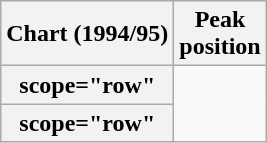<table class="wikitable sortable plainrowheaders">
<tr>
<th scope="col">Chart (1994/95)</th>
<th scope="col">Peak<br>position</th>
</tr>
<tr>
<th>scope="row"</th>
</tr>
<tr>
<th>scope="row"</th>
</tr>
</table>
